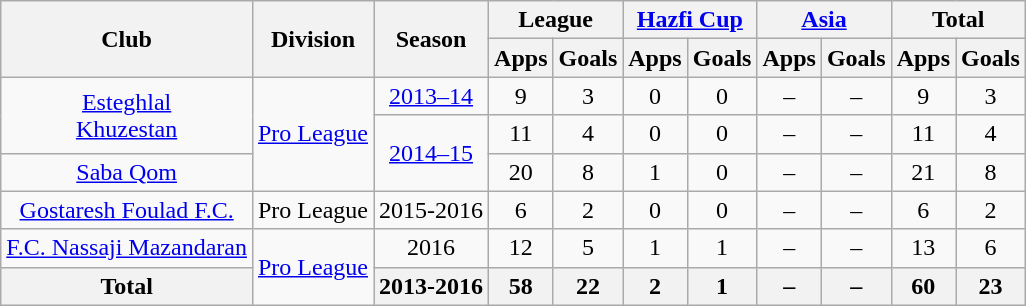<table class="wikitable" style="text-align: center;">
<tr>
<th rowspan="2">Club</th>
<th rowspan="2">Division</th>
<th rowspan="2">Season</th>
<th colspan="2">League</th>
<th colspan="2"><a href='#'>Hazfi Cup</a></th>
<th colspan="2"><a href='#'>Asia</a></th>
<th colspan="2">Total</th>
</tr>
<tr>
<th>Apps</th>
<th>Goals</th>
<th>Apps</th>
<th>Goals</th>
<th>Apps</th>
<th>Goals</th>
<th>Apps</th>
<th>Goals</th>
</tr>
<tr>
<td rowspan="2"><a href='#'>Esteghlal<br>Khuzestan</a></td>
<td rowspan="3"><a href='#'>Pro League</a></td>
<td><a href='#'>2013–14</a></td>
<td>9</td>
<td>3</td>
<td>0</td>
<td>0</td>
<td>–</td>
<td>–</td>
<td>9</td>
<td>3</td>
</tr>
<tr>
<td rowspan="2"><a href='#'>2014–15</a></td>
<td>11</td>
<td>4</td>
<td>0</td>
<td>0</td>
<td>–</td>
<td>–</td>
<td>11</td>
<td>4</td>
</tr>
<tr>
<td><a href='#'>Saba Qom</a></td>
<td>20</td>
<td>8</td>
<td>1</td>
<td>0</td>
<td>–</td>
<td>–</td>
<td>21</td>
<td>8</td>
</tr>
<tr>
<td><a href='#'>Gostaresh Foulad F.C.</a></td>
<td>Pro League</td>
<td>2015-2016</td>
<td>6</td>
<td>2</td>
<td>0</td>
<td>0</td>
<td>–</td>
<td>–</td>
<td>6</td>
<td>2</td>
</tr>
<tr>
<td><a href='#'>F.C. Nassaji Mazandaran</a></td>
<td rowspan="2"><a href='#'>Pro League</a></td>
<td>2016</td>
<td>12</td>
<td>5</td>
<td>1</td>
<td>1</td>
<td>–</td>
<td>–</td>
<td>13</td>
<td>6</td>
</tr>
<tr>
<th>Total</th>
<th>2013-2016</th>
<th>58</th>
<th>22</th>
<th>2</th>
<th>1</th>
<th>–</th>
<th>–</th>
<th>60</th>
<th>23</th>
</tr>
</table>
